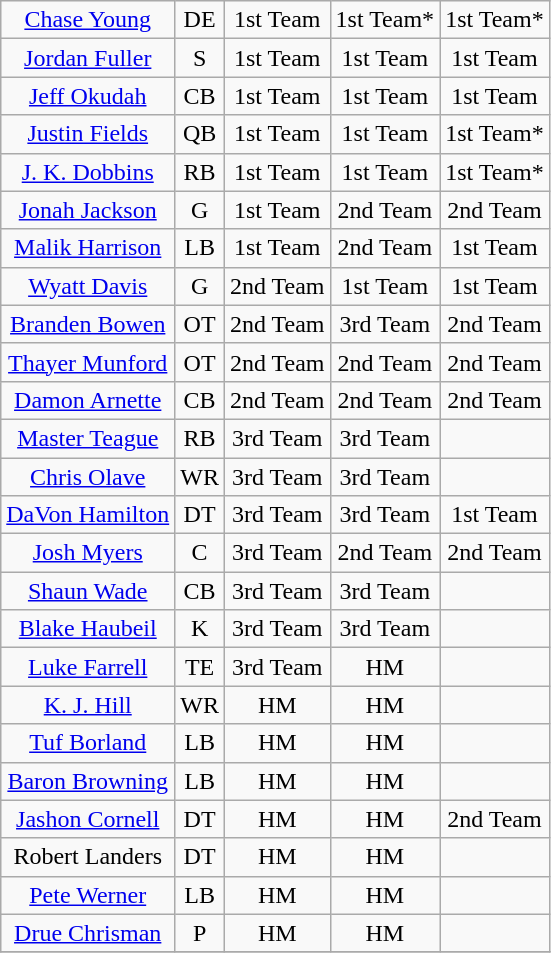<table class="wikitable sortable sortable" style="text-align: center">
<tr>
<td><a href='#'>Chase Young</a></td>
<td>DE</td>
<td>1st Team</td>
<td>1st Team*</td>
<td>1st Team*</td>
</tr>
<tr>
<td><a href='#'>Jordan Fuller</a></td>
<td>S</td>
<td>1st Team</td>
<td>1st Team</td>
<td>1st Team</td>
</tr>
<tr>
<td><a href='#'>Jeff Okudah</a></td>
<td>CB</td>
<td>1st Team</td>
<td>1st Team</td>
<td>1st Team</td>
</tr>
<tr>
<td><a href='#'>Justin Fields</a></td>
<td>QB</td>
<td>1st Team</td>
<td>1st Team</td>
<td>1st Team*</td>
</tr>
<tr>
<td><a href='#'>J. K. Dobbins</a></td>
<td>RB</td>
<td>1st Team</td>
<td>1st Team</td>
<td>1st Team*</td>
</tr>
<tr>
<td><a href='#'>Jonah Jackson</a></td>
<td>G</td>
<td>1st Team</td>
<td>2nd Team</td>
<td>2nd Team</td>
</tr>
<tr>
<td><a href='#'>Malik Harrison</a></td>
<td>LB</td>
<td>1st Team</td>
<td>2nd Team</td>
<td>1st Team</td>
</tr>
<tr>
<td><a href='#'>Wyatt Davis</a></td>
<td>G</td>
<td>2nd Team</td>
<td>1st Team</td>
<td>1st Team</td>
</tr>
<tr>
<td><a href='#'>Branden Bowen</a></td>
<td>OT</td>
<td>2nd Team</td>
<td>3rd Team</td>
<td>2nd Team</td>
</tr>
<tr>
<td><a href='#'>Thayer Munford</a></td>
<td>OT</td>
<td>2nd Team</td>
<td>2nd Team</td>
<td>2nd Team</td>
</tr>
<tr>
<td><a href='#'>Damon Arnette</a></td>
<td>CB</td>
<td>2nd Team</td>
<td>2nd Team</td>
<td>2nd Team</td>
</tr>
<tr>
<td><a href='#'>Master Teague</a></td>
<td>RB</td>
<td>3rd Team</td>
<td>3rd Team</td>
<td></td>
</tr>
<tr>
<td><a href='#'>Chris Olave</a></td>
<td>WR</td>
<td>3rd Team</td>
<td>3rd Team</td>
<td></td>
</tr>
<tr>
<td><a href='#'>DaVon Hamilton</a></td>
<td>DT</td>
<td>3rd Team</td>
<td>3rd Team</td>
<td>1st Team</td>
</tr>
<tr>
<td><a href='#'>Josh Myers</a></td>
<td>C</td>
<td>3rd Team</td>
<td>2nd Team</td>
<td>2nd Team</td>
</tr>
<tr>
<td><a href='#'>Shaun Wade</a></td>
<td>CB</td>
<td>3rd Team</td>
<td>3rd Team</td>
<td></td>
</tr>
<tr>
<td><a href='#'>Blake Haubeil</a></td>
<td>K</td>
<td>3rd Team</td>
<td>3rd Team</td>
<td></td>
</tr>
<tr>
<td><a href='#'>Luke Farrell</a></td>
<td>TE</td>
<td>3rd Team</td>
<td>HM</td>
<td></td>
</tr>
<tr>
<td><a href='#'>K. J. Hill</a></td>
<td>WR</td>
<td>HM</td>
<td>HM</td>
<td></td>
</tr>
<tr>
<td><a href='#'>Tuf Borland</a></td>
<td>LB</td>
<td>HM</td>
<td>HM</td>
<td></td>
</tr>
<tr>
<td><a href='#'>Baron Browning</a></td>
<td>LB</td>
<td>HM</td>
<td>HM</td>
<td></td>
</tr>
<tr>
<td><a href='#'>Jashon Cornell</a></td>
<td>DT</td>
<td>HM</td>
<td>HM</td>
<td>2nd Team</td>
</tr>
<tr>
<td>Robert Landers</td>
<td>DT</td>
<td>HM</td>
<td>HM</td>
<td></td>
</tr>
<tr>
<td><a href='#'>Pete Werner</a></td>
<td>LB</td>
<td>HM</td>
<td>HM</td>
<td></td>
</tr>
<tr>
<td><a href='#'>Drue Chrisman</a></td>
<td>P</td>
<td>HM</td>
<td>HM</td>
<td></td>
</tr>
<tr>
</tr>
</table>
